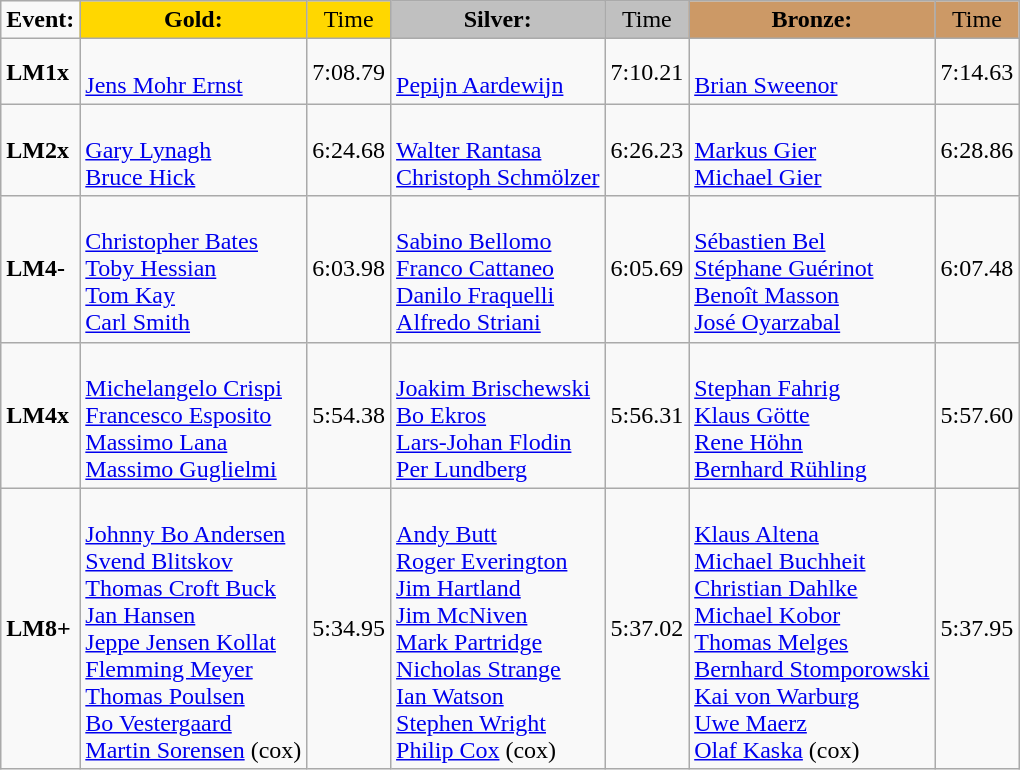<table class="wikitable">
<tr>
<td><strong>Event:</strong></td>
<td style="text-align:center;background-color:gold;"><strong>Gold:</strong></td>
<td style="text-align:center;background-color:gold;">Time</td>
<td style="text-align:center;background-color:silver;"><strong>Silver:</strong></td>
<td style="text-align:center;background-color:silver;">Time</td>
<td style="text-align:center;background-color:#CC9966;"><strong>Bronze:</strong></td>
<td style="text-align:center;background-color:#CC9966;">Time</td>
</tr>
<tr>
<td><strong>LM1x</strong></td>
<td> <br> <a href='#'>Jens Mohr Ernst</a></td>
<td>7:08.79</td>
<td> <br> <a href='#'>Pepijn Aardewijn</a></td>
<td>7:10.21</td>
<td> <br> <a href='#'>Brian Sweenor</a></td>
<td>7:14.63</td>
</tr>
<tr>
<td><strong>LM2x</strong></td>
<td> <br> <a href='#'>Gary Lynagh</a> <br> <a href='#'>Bruce Hick</a></td>
<td>6:24.68</td>
<td> <br> <a href='#'>Walter Rantasa</a> <br> <a href='#'>Christoph Schmölzer</a></td>
<td>6:26.23</td>
<td> <br> <a href='#'>Markus Gier</a> <br> <a href='#'>Michael Gier</a></td>
<td>6:28.86</td>
</tr>
<tr>
<td><strong>LM4-</strong></td>
<td> <br> <a href='#'>Christopher Bates</a> <br> <a href='#'>Toby Hessian</a> <br> <a href='#'>Tom Kay</a> <br> <a href='#'>Carl Smith</a></td>
<td>6:03.98</td>
<td> <br> <a href='#'>Sabino Bellomo</a> <br> <a href='#'>Franco Cattaneo</a> <br> <a href='#'>Danilo Fraquelli</a> <br> <a href='#'>Alfredo Striani</a></td>
<td>6:05.69</td>
<td> <br> <a href='#'>Sébastien Bel</a> <br> <a href='#'>Stéphane Guérinot</a> <br> <a href='#'>Benoît Masson</a> <br> <a href='#'>José Oyarzabal</a></td>
<td>6:07.48</td>
</tr>
<tr>
<td><strong>LM4x</strong></td>
<td> <br> <a href='#'>Michelangelo Crispi</a> <br> <a href='#'>Francesco Esposito</a> <br> <a href='#'>Massimo Lana</a> <br> <a href='#'>Massimo Guglielmi</a></td>
<td>5:54.38</td>
<td> <br> <a href='#'>Joakim Brischewski</a> <br> <a href='#'>Bo Ekros</a> <br> <a href='#'>Lars-Johan Flodin</a> <br> <a href='#'>Per Lundberg</a></td>
<td>5:56.31</td>
<td> <br> <a href='#'>Stephan Fahrig</a> <br> <a href='#'>Klaus Götte</a> <br> <a href='#'>Rene Höhn</a> <br> <a href='#'>Bernhard Rühling</a></td>
<td>5:57.60</td>
</tr>
<tr>
<td><strong>LM8+</strong></td>
<td> <br> <a href='#'>Johnny Bo Andersen</a> <br> <a href='#'>Svend Blitskov</a> <br> <a href='#'>Thomas Croft Buck</a> <br> <a href='#'>Jan Hansen</a> <br> <a href='#'>Jeppe Jensen Kollat</a> <br> <a href='#'>Flemming Meyer</a> <br> <a href='#'>Thomas Poulsen</a> <br> <a href='#'>Bo Vestergaard</a> <br> <a href='#'>Martin Sorensen</a> (cox)</td>
<td>5:34.95</td>
<td> <br> <a href='#'>Andy Butt</a> <br> <a href='#'>Roger Everington</a> <br> <a href='#'>Jim Hartland</a> <br> <a href='#'>Jim McNiven</a> <br> <a href='#'>Mark Partridge</a> <br> <a href='#'>Nicholas Strange</a> <br> <a href='#'>Ian Watson</a> <br> <a href='#'>Stephen Wright</a> <br> <a href='#'>Philip Cox</a> (cox)</td>
<td>5:37.02</td>
<td> <br> <a href='#'>Klaus Altena</a> <br> <a href='#'>Michael Buchheit</a> <br> <a href='#'>Christian Dahlke</a> <br> <a href='#'>Michael Kobor</a> <br> <a href='#'>Thomas Melges</a> <br> <a href='#'>Bernhard Stomporowski</a> <br> <a href='#'>Kai von Warburg</a> <br> <a href='#'>Uwe Maerz</a> <br> <a href='#'>Olaf Kaska</a> (cox)</td>
<td>5:37.95</td>
</tr>
</table>
